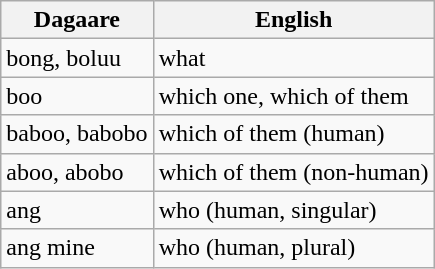<table class="wikitable">
<tr>
<th>Dagaare</th>
<th>English</th>
</tr>
<tr>
<td>bong, boluu</td>
<td>what</td>
</tr>
<tr>
<td>boo</td>
<td>which one, which of them</td>
</tr>
<tr>
<td>baboo, babobo</td>
<td>which of them (human)</td>
</tr>
<tr>
<td>aboo, abobo</td>
<td>which of them (non-human)</td>
</tr>
<tr>
<td>ang</td>
<td>who (human, singular)</td>
</tr>
<tr>
<td>ang mine</td>
<td>who (human, plural)</td>
</tr>
</table>
